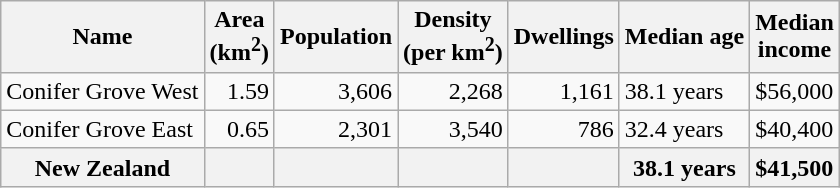<table class="wikitable">
<tr>
<th>Name</th>
<th>Area<br>(km<sup>2</sup>)</th>
<th>Population</th>
<th>Density<br>(per km<sup>2</sup>)</th>
<th>Dwellings</th>
<th>Median age</th>
<th>Median<br>income</th>
</tr>
<tr>
<td>Conifer Grove West</td>
<td style="text-align:right;">1.59</td>
<td style="text-align:right;">3,606</td>
<td style="text-align:right;">2,268</td>
<td style="text-align:right;">1,161</td>
<td>38.1 years</td>
<td>$56,000</td>
</tr>
<tr>
<td>Conifer Grove East</td>
<td style="text-align:right;">0.65</td>
<td style="text-align:right;">2,301</td>
<td style="text-align:right;">3,540</td>
<td style="text-align:right;">786</td>
<td>32.4 years</td>
<td>$40,400</td>
</tr>
<tr>
<th>New Zealand</th>
<th></th>
<th></th>
<th></th>
<th></th>
<th>38.1 years</th>
<th style="text-align:left;">$41,500</th>
</tr>
</table>
